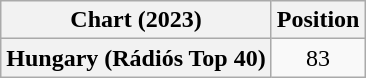<table class="wikitable plainrowheaders" style="text-align:center;">
<tr>
<th>Chart (2023)</th>
<th>Position</th>
</tr>
<tr>
<th scope="row">Hungary (Rádiós Top 40)</th>
<td>83</td>
</tr>
</table>
